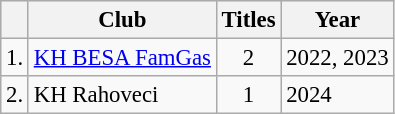<table class="wikitable sortable" style="font-size:95%;">
<tr style="background:#e9e9e9">
<th></th>
<th>Club</th>
<th>Titles</th>
<th>Year</th>
</tr>
<tr>
<td>1.</td>
<td><a href='#'>KH BESA FamGas</a></td>
<td align="center">2</td>
<td>2022, 2023</td>
</tr>
<tr>
<td>2.</td>
<td>KH Rahoveci</td>
<td align="center">1</td>
<td>2024</td>
</tr>
</table>
